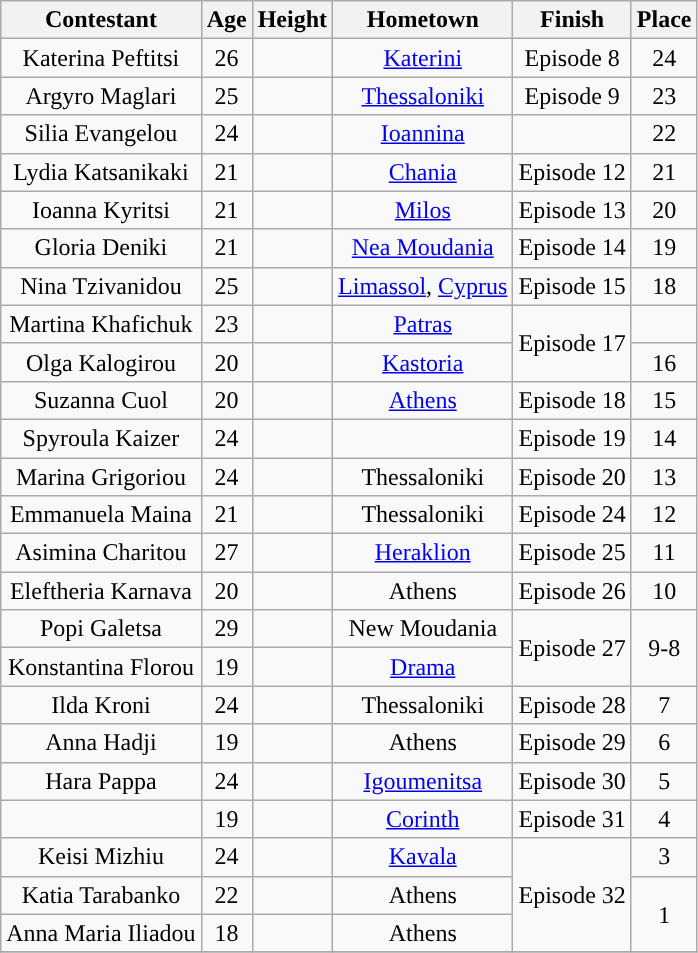<table class="wikitable sortable" style="text-align:center;">
<tr>
<th>Contestant</th>
<th>Age</th>
<th>Height</th>
<th>Hometown</th>
<th>Finish</th>
<th>Place</th>
</tr>
<tr>
<td>Katerina Peftitsi</td>
<td>26</td>
<td></td>
<td><a href='#'>Katerini</a></td>
<td>Episode 8</td>
<td>24</td>
</tr>
<tr>
<td>Argyro Maglari</td>
<td>25</td>
<td></td>
<td><a href='#'>Thessaloniki</a></td>
<td>Episode 9</td>
<td>23</td>
</tr>
<tr>
<td>Silia Evangelou</td>
<td>24</td>
<td></td>
<td><a href='#'>Ioannina</a></td>
<td></td>
<td>22</td>
</tr>
<tr>
<td>Lydia Katsanikaki</td>
<td>21</td>
<td></td>
<td><a href='#'>Chania</a></td>
<td>Episode 12</td>
<td>21</td>
</tr>
<tr>
<td>Ioanna Kyritsi</td>
<td>21</td>
<td></td>
<td><a href='#'>Milos</a></td>
<td>Episode 13</td>
<td>20</td>
</tr>
<tr>
<td>Gloria Deniki</td>
<td>21</td>
<td></td>
<td><a href='#'>Nea Moudania</a></td>
<td>Episode 14</td>
<td>19</td>
</tr>
<tr>
<td>Nina Tzivanidou</td>
<td>25</td>
<td></td>
<td><a href='#'>Limassol</a>, <a href='#'>Cyprus</a></td>
<td>Episode 15</td>
<td>18</td>
</tr>
<tr>
<td>Martina Khafichuk</td>
<td>23</td>
<td></td>
<td><a href='#'>Patras</a></td>
<td rowspan="2">Episode 17</td>
<td></td>
</tr>
<tr>
<td>Olga Kalogirou</td>
<td>20</td>
<td></td>
<td><a href='#'>Kastoria</a></td>
<td>16</td>
</tr>
<tr>
<td>Suzanna Cuol</td>
<td>20</td>
<td></td>
<td><a href='#'>Athens</a></td>
<td>Episode 18</td>
<td>15</td>
</tr>
<tr>
<td>Spyroula Kaizer</td>
<td>24</td>
<td></td>
<td></td>
<td>Episode 19</td>
<td>14</td>
</tr>
<tr>
<td>Marina Grigoriou</td>
<td>24</td>
<td></td>
<td>Thessaloniki</td>
<td>Episode 20</td>
<td>13</td>
</tr>
<tr>
<td>Emmanuela Maina</td>
<td>21</td>
<td></td>
<td>Thessaloniki</td>
<td>Episode 24</td>
<td>12</td>
</tr>
<tr>
<td>Asimina Charitou</td>
<td>27</td>
<td></td>
<td><a href='#'>Heraklion</a></td>
<td>Episode 25</td>
<td>11</td>
</tr>
<tr>
<td>Eleftheria Karnava</td>
<td>20</td>
<td></td>
<td>Athens</td>
<td>Episode 26</td>
<td>10</td>
</tr>
<tr>
<td>Popi Galetsa</td>
<td>29</td>
<td></td>
<td>New Moudania</td>
<td rowspan="2">Episode 27</td>
<td rowspan="2">9-8</td>
</tr>
<tr>
<td>Konstantina Florou</td>
<td>19</td>
<td></td>
<td><a href='#'>Drama</a></td>
</tr>
<tr>
<td>Ilda Kroni</td>
<td>24</td>
<td></td>
<td>Thessaloniki</td>
<td>Episode 28</td>
<td>7</td>
</tr>
<tr>
<td>Anna Hadji</td>
<td>19</td>
<td></td>
<td>Athens</td>
<td>Episode 29</td>
<td>6</td>
</tr>
<tr>
<td>Hara Pappa</td>
<td>24</td>
<td></td>
<td><a href='#'>Igoumenitsa</a></td>
<td>Episode 30</td>
<td>5</td>
</tr>
<tr>
<td></td>
<td>19</td>
<td></td>
<td><a href='#'>Corinth</a></td>
<td>Episode 31</td>
<td>4</td>
</tr>
<tr>
<td>Keisi Mizhiu</td>
<td>24</td>
<td></td>
<td><a href='#'>Kavala</a></td>
<td rowspan="3">Episode 32</td>
<td>3</td>
</tr>
<tr>
<td>Katia Tarabanko</td>
<td>22</td>
<td></td>
<td>Athens</td>
<td rowspan="2">1</td>
</tr>
<tr>
<td>Anna Maria Iliadou</td>
<td>18</td>
<td></td>
<td>Athens</td>
</tr>
<tr>
</tr>
</table>
